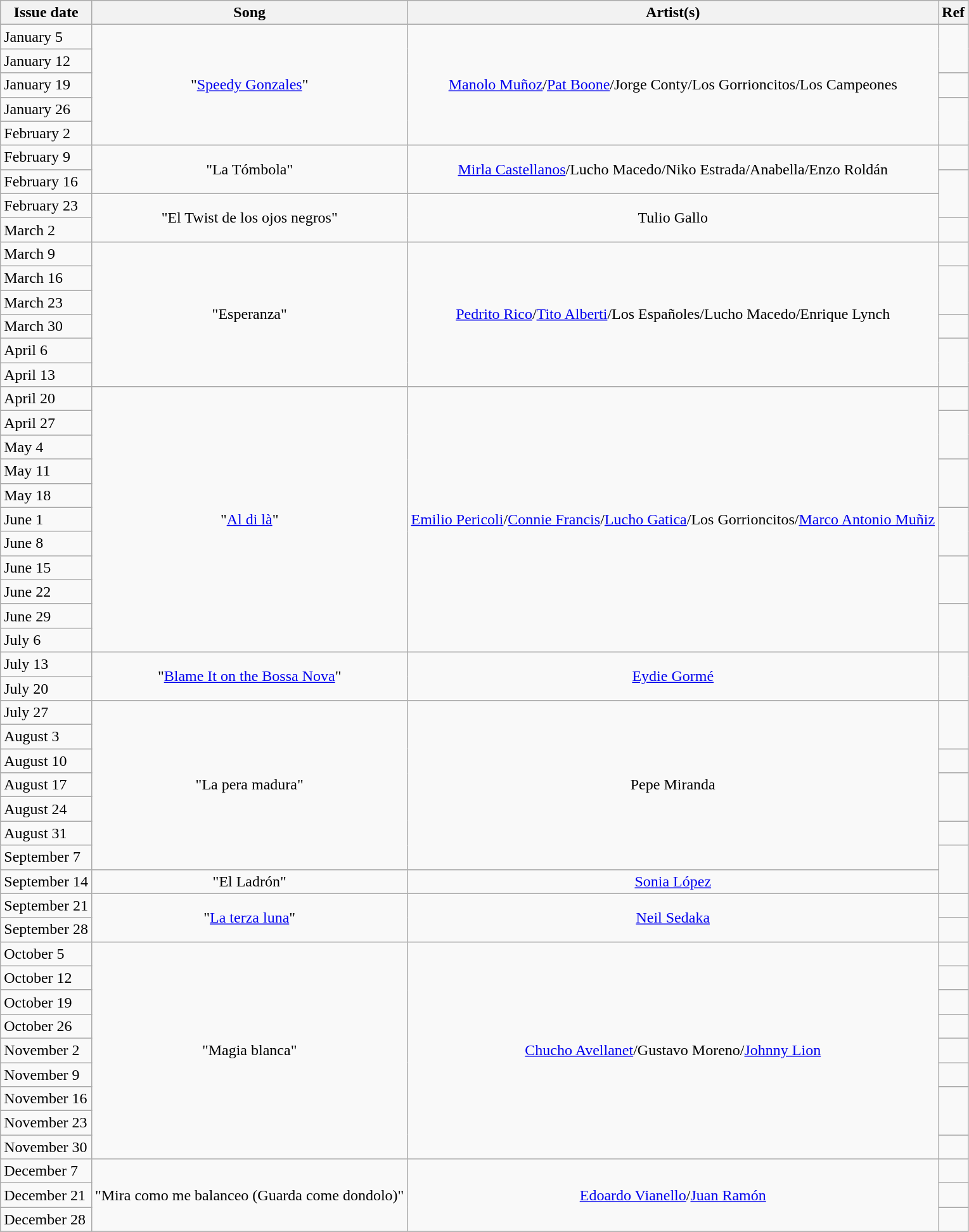<table class="wikitable">
<tr>
<th>Issue date</th>
<th>Song</th>
<th>Artist(s)</th>
<th>Ref</th>
</tr>
<tr>
<td>January 5</td>
<td align="center" rowspan="5">"<a href='#'>Speedy Gonzales</a>"</td>
<td align="center" rowspan="5"><a href='#'>Manolo Muñoz</a>/<a href='#'>Pat Boone</a>/Jorge Conty/Los Gorrioncitos/Los Campeones</td>
<td align="center" rowspan="2"></td>
</tr>
<tr>
<td>January 12</td>
</tr>
<tr>
<td>January 19</td>
<td align="center"></td>
</tr>
<tr>
<td>January 26</td>
<td align="center" rowspan="2"></td>
</tr>
<tr>
<td>February 2</td>
</tr>
<tr>
<td>February 9</td>
<td align="center" rowspan="2">"La Tómbola"</td>
<td align="center" rowspan="2"><a href='#'>Mirla Castellanos</a>/Lucho Macedo/Niko Estrada/Anabella/Enzo Roldán</td>
<td align="center"></td>
</tr>
<tr>
<td>February 16</td>
<td align="center" rowspan="2"></td>
</tr>
<tr>
<td>February 23</td>
<td align="center" rowspan="2">"El Twist de los ojos negros"</td>
<td align="center" rowspan="2">Tulio Gallo</td>
</tr>
<tr>
<td>March 2</td>
<td align="center"></td>
</tr>
<tr>
<td>March 9</td>
<td align="center" rowspan="6">"Esperanza"</td>
<td align="center" rowspan="6"><a href='#'>Pedrito Rico</a>/<a href='#'>Tito Alberti</a>/Los Españoles/Lucho Macedo/Enrique Lynch</td>
<td align="center"></td>
</tr>
<tr>
<td>March 16</td>
<td align="center" rowspan="2"></td>
</tr>
<tr>
<td>March 23</td>
</tr>
<tr>
<td>March 30</td>
<td align="center"></td>
</tr>
<tr>
<td>April 6</td>
<td align="center" rowspan="2"></td>
</tr>
<tr>
<td>April 13</td>
</tr>
<tr>
<td>April 20</td>
<td align="center" rowspan="11">"<a href='#'>Al di là</a>"</td>
<td align="center" rowspan="11"><a href='#'>Emilio Pericoli</a>/<a href='#'>Connie Francis</a>/<a href='#'>Lucho Gatica</a>/Los Gorrioncitos/<a href='#'>Marco Antonio Muñiz</a></td>
<td align="center"></td>
</tr>
<tr>
<td>April 27</td>
<td align="center" rowspan="2"></td>
</tr>
<tr>
<td>May 4</td>
</tr>
<tr>
<td>May 11</td>
<td align="center" rowspan="2"></td>
</tr>
<tr>
<td>May 18</td>
</tr>
<tr>
<td>June 1</td>
<td align="center" rowspan="2"></td>
</tr>
<tr>
<td>June 8</td>
</tr>
<tr>
<td>June 15</td>
<td align="center" rowspan="2"></td>
</tr>
<tr>
<td>June 22</td>
</tr>
<tr>
<td>June 29</td>
<td align="center" rowspan="2"></td>
</tr>
<tr>
<td>July 6</td>
</tr>
<tr>
<td>July 13</td>
<td align="center" rowspan="2">"<a href='#'>Blame It on the Bossa Nova</a>"</td>
<td align="center" rowspan="2"><a href='#'>Eydie Gormé</a></td>
<td align="center" rowspan="2"></td>
</tr>
<tr>
<td>July 20</td>
</tr>
<tr>
<td>July 27</td>
<td align="center" rowspan="7">"La pera madura"</td>
<td align="center" rowspan="7">Pepe Miranda</td>
<td align="center" rowspan="2"></td>
</tr>
<tr>
<td>August 3</td>
</tr>
<tr>
<td>August 10</td>
<td align="center"></td>
</tr>
<tr>
<td>August 17</td>
<td align="center" rowspan="2"></td>
</tr>
<tr>
<td>August 24</td>
</tr>
<tr>
<td>August 31</td>
<td align="center"></td>
</tr>
<tr>
<td>September 7</td>
<td align="center" rowspan="2"></td>
</tr>
<tr>
<td>September 14</td>
<td align="center">"El Ladrón"</td>
<td align="center"><a href='#'>Sonia López</a></td>
</tr>
<tr>
<td>September 21</td>
<td align="center" rowspan="2">"<a href='#'>La terza luna</a>"</td>
<td align="center" rowspan="2"><a href='#'>Neil Sedaka</a></td>
<td align="center"></td>
</tr>
<tr>
<td>September 28</td>
<td align="center"></td>
</tr>
<tr>
<td>October 5</td>
<td align="center" rowspan="9">"Magia blanca"</td>
<td align="center" rowspan="9"><a href='#'>Chucho Avellanet</a>/Gustavo Moreno/<a href='#'>Johnny Lion</a></td>
<td align="center"></td>
</tr>
<tr>
<td>October 12</td>
<td align="center"></td>
</tr>
<tr>
<td>October 19</td>
<td align="center"></td>
</tr>
<tr>
<td>October 26</td>
<td align="center"></td>
</tr>
<tr>
<td>November 2</td>
<td align="center"></td>
</tr>
<tr>
<td>November 9</td>
<td align="center"></td>
</tr>
<tr>
<td>November 16</td>
<td align="center" rowspan="2"></td>
</tr>
<tr>
<td>November 23</td>
</tr>
<tr>
<td>November 30</td>
<td align="center"></td>
</tr>
<tr>
<td>December 7</td>
<td align="center" rowspan="3">"Mira como me balanceo (Guarda come dondolo)"</td>
<td align="center" rowspan="3"><a href='#'>Edoardo Vianello</a>/<a href='#'>Juan Ramón</a></td>
<td align="center"></td>
</tr>
<tr>
<td>December 21</td>
<td align="center"></td>
</tr>
<tr>
<td>December 28</td>
<td align="center"></td>
</tr>
<tr>
</tr>
</table>
